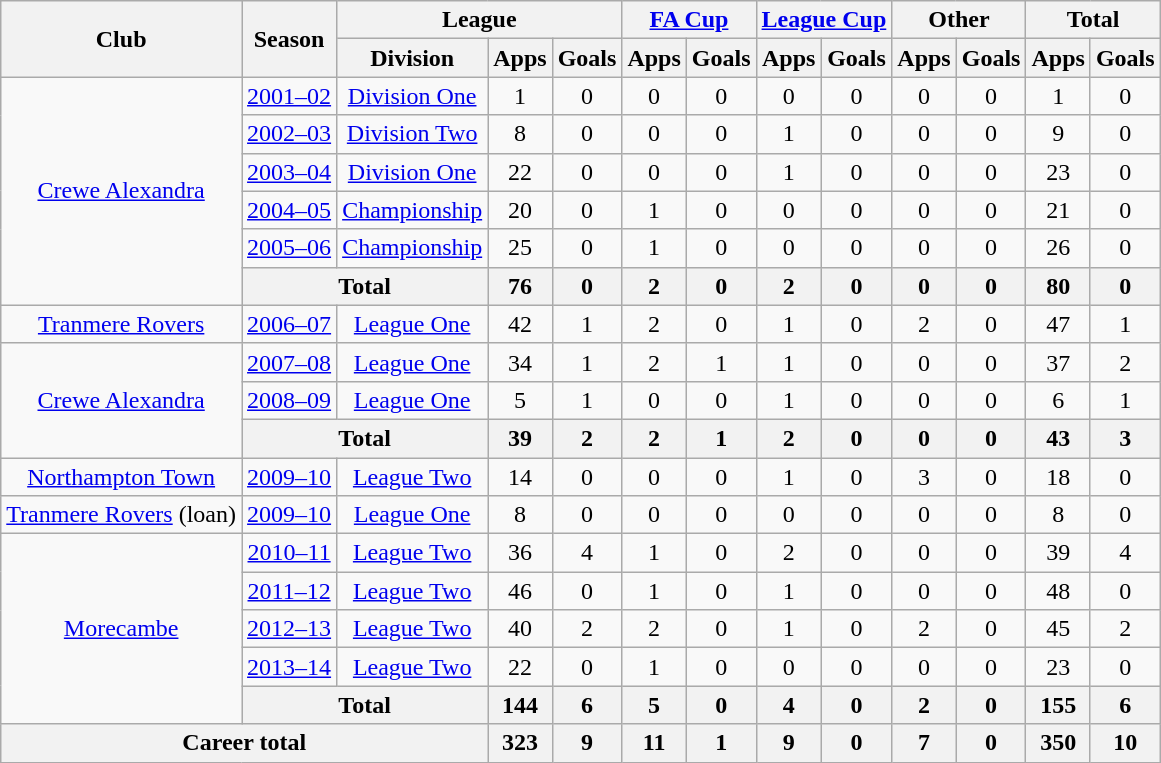<table class="wikitable" style="text-align: center">
<tr>
<th rowspan="2">Club</th>
<th rowspan="2">Season</th>
<th colspan="3">League</th>
<th colspan="2"><a href='#'>FA Cup</a></th>
<th colspan="2"><a href='#'>League Cup</a></th>
<th colspan="2">Other</th>
<th colspan="2">Total</th>
</tr>
<tr>
<th>Division</th>
<th>Apps</th>
<th>Goals</th>
<th>Apps</th>
<th>Goals</th>
<th>Apps</th>
<th>Goals</th>
<th>Apps</th>
<th>Goals</th>
<th>Apps</th>
<th>Goals</th>
</tr>
<tr>
<td rowspan="6"><a href='#'>Crewe Alexandra</a></td>
<td><a href='#'>2001–02</a></td>
<td><a href='#'>Division One</a></td>
<td>1</td>
<td>0</td>
<td>0</td>
<td>0</td>
<td>0</td>
<td>0</td>
<td>0</td>
<td>0</td>
<td>1</td>
<td>0</td>
</tr>
<tr>
<td><a href='#'>2002–03</a></td>
<td><a href='#'>Division Two</a></td>
<td>8</td>
<td>0</td>
<td>0</td>
<td>0</td>
<td>1</td>
<td>0</td>
<td>0</td>
<td>0</td>
<td>9</td>
<td>0</td>
</tr>
<tr>
<td><a href='#'>2003–04</a></td>
<td><a href='#'>Division One</a></td>
<td>22</td>
<td>0</td>
<td>0</td>
<td>0</td>
<td>1</td>
<td>0</td>
<td>0</td>
<td>0</td>
<td>23</td>
<td>0</td>
</tr>
<tr>
<td><a href='#'>2004–05</a></td>
<td><a href='#'>Championship</a></td>
<td>20</td>
<td>0</td>
<td>1</td>
<td>0</td>
<td>0</td>
<td>0</td>
<td>0</td>
<td>0</td>
<td>21</td>
<td>0</td>
</tr>
<tr>
<td><a href='#'>2005–06</a></td>
<td><a href='#'>Championship</a></td>
<td>25</td>
<td>0</td>
<td>1</td>
<td>0</td>
<td>0</td>
<td>0</td>
<td>0</td>
<td>0</td>
<td>26</td>
<td>0</td>
</tr>
<tr>
<th colspan="2">Total</th>
<th>76</th>
<th>0</th>
<th>2</th>
<th>0</th>
<th>2</th>
<th>0</th>
<th>0</th>
<th>0</th>
<th>80</th>
<th>0</th>
</tr>
<tr>
<td><a href='#'>Tranmere Rovers</a></td>
<td><a href='#'>2006–07</a></td>
<td><a href='#'>League One</a></td>
<td>42</td>
<td>1</td>
<td>2</td>
<td>0</td>
<td>1</td>
<td>0</td>
<td>2</td>
<td>0</td>
<td>47</td>
<td>1</td>
</tr>
<tr>
<td rowspan="3"><a href='#'>Crewe Alexandra</a></td>
<td><a href='#'>2007–08</a></td>
<td><a href='#'>League One</a></td>
<td>34</td>
<td>1</td>
<td>2</td>
<td>1</td>
<td>1</td>
<td>0</td>
<td>0</td>
<td>0</td>
<td>37</td>
<td>2</td>
</tr>
<tr>
<td><a href='#'>2008–09</a></td>
<td><a href='#'>League One</a></td>
<td>5</td>
<td>1</td>
<td>0</td>
<td>0</td>
<td>1</td>
<td>0</td>
<td>0</td>
<td>0</td>
<td>6</td>
<td>1</td>
</tr>
<tr>
<th colspan="2">Total</th>
<th>39</th>
<th>2</th>
<th>2</th>
<th>1</th>
<th>2</th>
<th>0</th>
<th>0</th>
<th>0</th>
<th>43</th>
<th>3</th>
</tr>
<tr>
<td><a href='#'>Northampton Town</a></td>
<td><a href='#'>2009–10</a></td>
<td><a href='#'>League Two</a></td>
<td>14</td>
<td>0</td>
<td>0</td>
<td>0</td>
<td>1</td>
<td>0</td>
<td>3</td>
<td>0</td>
<td>18</td>
<td>0</td>
</tr>
<tr>
<td><a href='#'>Tranmere Rovers</a> (loan)</td>
<td><a href='#'>2009–10</a></td>
<td><a href='#'>League One</a></td>
<td>8</td>
<td>0</td>
<td>0</td>
<td>0</td>
<td>0</td>
<td>0</td>
<td>0</td>
<td>0</td>
<td>8</td>
<td>0</td>
</tr>
<tr>
<td rowspan="5"><a href='#'>Morecambe</a></td>
<td><a href='#'>2010–11</a></td>
<td><a href='#'>League Two</a></td>
<td>36</td>
<td>4</td>
<td>1</td>
<td>0</td>
<td>2</td>
<td>0</td>
<td>0</td>
<td>0</td>
<td>39</td>
<td>4</td>
</tr>
<tr>
<td><a href='#'>2011–12</a></td>
<td><a href='#'>League Two</a></td>
<td>46</td>
<td>0</td>
<td>1</td>
<td>0</td>
<td>1</td>
<td>0</td>
<td>0</td>
<td>0</td>
<td>48</td>
<td>0</td>
</tr>
<tr>
<td><a href='#'>2012–13</a></td>
<td><a href='#'>League Two</a></td>
<td>40</td>
<td>2</td>
<td>2</td>
<td>0</td>
<td>1</td>
<td>0</td>
<td>2</td>
<td>0</td>
<td>45</td>
<td>2</td>
</tr>
<tr>
<td><a href='#'>2013–14</a></td>
<td><a href='#'>League Two</a></td>
<td>22</td>
<td>0</td>
<td>1</td>
<td>0</td>
<td>0</td>
<td>0</td>
<td>0</td>
<td>0</td>
<td>23</td>
<td>0</td>
</tr>
<tr>
<th colspan="2">Total</th>
<th>144</th>
<th>6</th>
<th>5</th>
<th>0</th>
<th>4</th>
<th>0</th>
<th>2</th>
<th>0</th>
<th>155</th>
<th>6</th>
</tr>
<tr>
<th colspan="3">Career total</th>
<th>323</th>
<th>9</th>
<th>11</th>
<th>1</th>
<th>9</th>
<th>0</th>
<th>7</th>
<th>0</th>
<th>350</th>
<th>10</th>
</tr>
</table>
